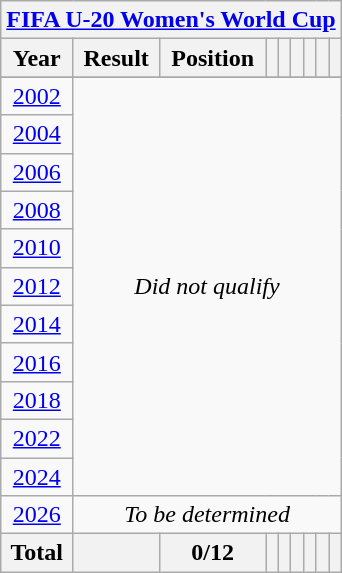<table class="wikitable" style="text-align: center;">
<tr>
<th colspan=9><a href='#'>FIFA U-20 Women's World Cup</a></th>
</tr>
<tr>
<th>Year</th>
<th>Result</th>
<th>Position</th>
<th></th>
<th></th>
<th></th>
<th></th>
<th></th>
<th></th>
</tr>
<tr>
</tr>
<tr>
<td> <a href='#'>2002</a></td>
<td rowspan=11 colspan=8><em>Did not qualify</em></td>
</tr>
<tr>
<td> <a href='#'>2004</a></td>
</tr>
<tr>
<td> <a href='#'>2006</a></td>
</tr>
<tr>
<td> <a href='#'>2008</a></td>
</tr>
<tr>
<td> <a href='#'>2010</a></td>
</tr>
<tr>
<td> <a href='#'>2012</a></td>
</tr>
<tr>
<td> <a href='#'>2014</a></td>
</tr>
<tr>
<td> <a href='#'>2016</a></td>
</tr>
<tr>
<td> <a href='#'>2018</a></td>
</tr>
<tr>
<td> <a href='#'>2022</a></td>
</tr>
<tr>
<td> <a href='#'>2024</a></td>
</tr>
<tr>
<td> <a href='#'>2026</a></td>
<td colspan=8><em>To be determined</em></td>
</tr>
<tr>
<th><strong>Total</strong></th>
<th></th>
<th>0/12</th>
<th></th>
<th></th>
<th></th>
<th></th>
<th></th>
<th></th>
</tr>
</table>
